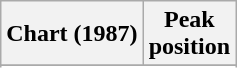<table class="wikitable sortable">
<tr>
<th align="center">Chart (1987)</th>
<th align="center">Peak<br>position</th>
</tr>
<tr>
</tr>
<tr>
</tr>
<tr>
</tr>
<tr>
</tr>
</table>
